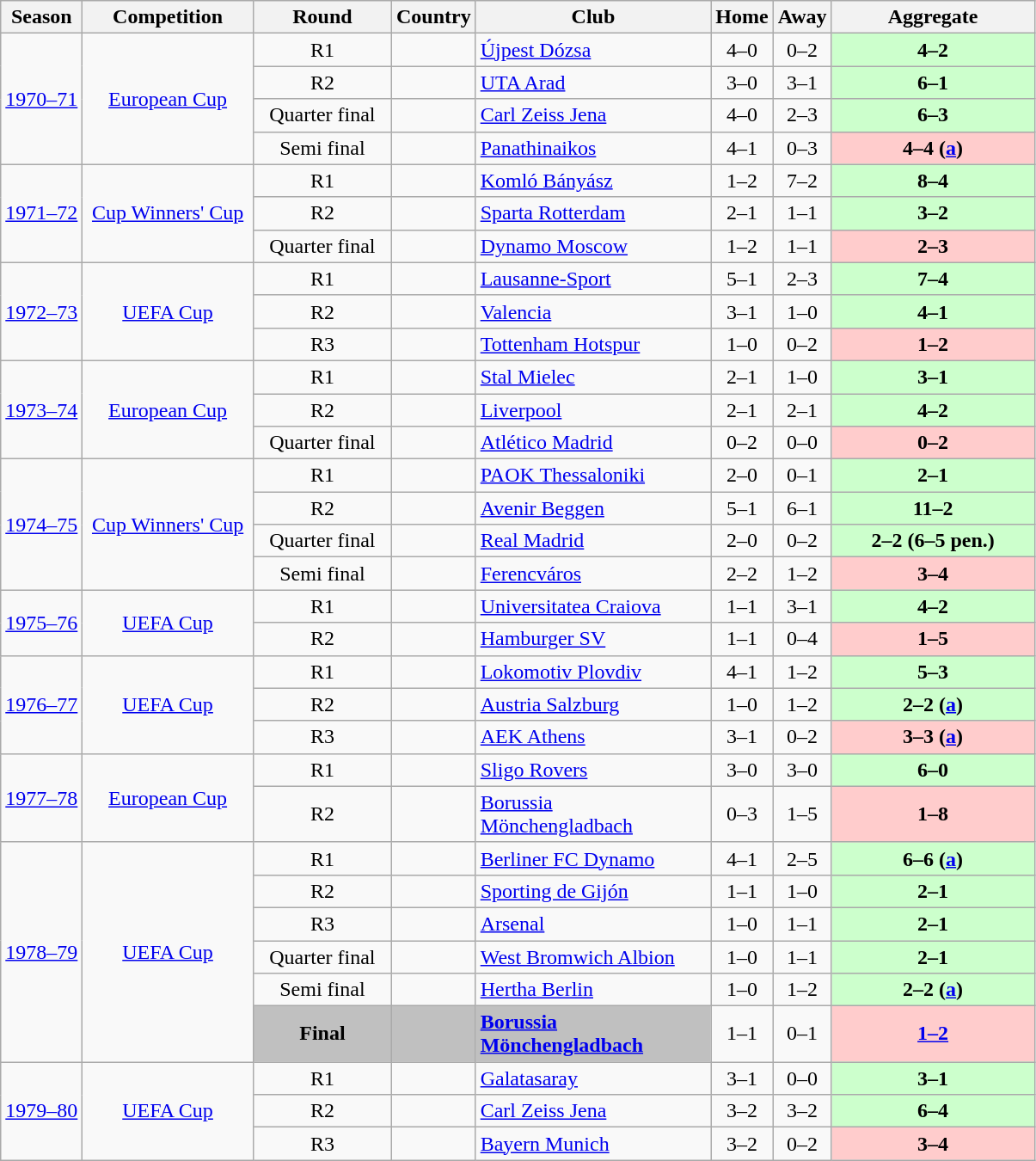<table class="wikitable" style="text-align:center">
<tr>
<th>Season</th>
<th width=125>Competition</th>
<th width=100>Round</th>
<th>Country</th>
<th width=175>Club</th>
<th>Home</th>
<th>Away</th>
<th width=150>Aggregate</th>
</tr>
<tr>
<td rowspan=4><a href='#'>1970–71</a></td>
<td rowspan=4><a href='#'>European Cup</a></td>
<td>R1</td>
<td></td>
<td align=left><a href='#'>Újpest Dózsa</a></td>
<td>4–0</td>
<td>0–2</td>
<td bgcolor=ccffcc><strong>4–2</strong></td>
</tr>
<tr>
<td>R2</td>
<td></td>
<td align=left><a href='#'>UTA Arad</a></td>
<td>3–0</td>
<td>3–1</td>
<td bgcolor=ccffcc><strong>6–1</strong></td>
</tr>
<tr>
<td>Quarter final</td>
<td></td>
<td align=left><a href='#'>Carl Zeiss Jena</a></td>
<td>4–0</td>
<td>2–3</td>
<td bgcolor=ccffcc><strong>6–3</strong></td>
</tr>
<tr>
<td>Semi final</td>
<td></td>
<td align=left><a href='#'>Panathinaikos</a></td>
<td>4–1</td>
<td>0–3</td>
<td bgcolor=ffcccc><strong>4–4 (<a href='#'>a</a>)</strong></td>
</tr>
<tr>
<td rowspan=3><a href='#'>1971–72</a></td>
<td rowspan=3><a href='#'>Cup Winners' Cup</a></td>
<td>R1</td>
<td></td>
<td align=left><a href='#'>Komló Bányász</a></td>
<td>1–2</td>
<td>7–2</td>
<td bgcolor=ccffcc><strong>8–4</strong></td>
</tr>
<tr>
<td>R2</td>
<td></td>
<td align=left><a href='#'>Sparta Rotterdam</a></td>
<td>2–1</td>
<td>1–1</td>
<td bgcolor=ccffcc><strong>3–2</strong></td>
</tr>
<tr>
<td>Quarter final</td>
<td></td>
<td align=left><a href='#'>Dynamo Moscow</a></td>
<td>1–2</td>
<td>1–1</td>
<td bgcolor=ffcccc><strong>2–3</strong></td>
</tr>
<tr>
<td rowspan=3><a href='#'>1972–73</a></td>
<td rowspan=3><a href='#'>UEFA Cup</a></td>
<td>R1</td>
<td></td>
<td align=left><a href='#'>Lausanne-Sport</a></td>
<td>5–1</td>
<td>2–3</td>
<td bgcolor=ccffcc><strong>7–4</strong></td>
</tr>
<tr>
<td>R2</td>
<td></td>
<td align=left><a href='#'>Valencia</a></td>
<td>3–1</td>
<td>1–0</td>
<td bgcolor=ccffcc><strong>4–1</strong></td>
</tr>
<tr>
<td>R3</td>
<td></td>
<td align=left><a href='#'>Tottenham Hotspur</a></td>
<td>1–0</td>
<td>0–2</td>
<td bgcolor=ffcccc><strong>1–2</strong></td>
</tr>
<tr>
<td rowspan=3><a href='#'>1973–74</a></td>
<td rowspan=3><a href='#'>European Cup</a></td>
<td>R1</td>
<td></td>
<td align=left><a href='#'>Stal Mielec</a></td>
<td>2–1</td>
<td>1–0</td>
<td bgcolor=ccffcc><strong>3–1</strong></td>
</tr>
<tr>
<td>R2</td>
<td></td>
<td align=left><a href='#'>Liverpool</a></td>
<td>2–1</td>
<td>2–1</td>
<td bgcolor=ccffcc><strong>4–2</strong></td>
</tr>
<tr>
<td>Quarter final</td>
<td></td>
<td align=left><a href='#'>Atlético Madrid</a></td>
<td>0–2</td>
<td>0–0</td>
<td bgcolor=ffcccc><strong>0–2</strong></td>
</tr>
<tr>
<td rowspan=4><a href='#'>1974–75</a></td>
<td rowspan=4><a href='#'>Cup Winners' Cup</a></td>
<td>R1</td>
<td></td>
<td align=left><a href='#'>PAOK Thessaloniki</a></td>
<td>2–0</td>
<td>0–1</td>
<td bgcolor=ccffcc><strong>2–1</strong></td>
</tr>
<tr>
<td>R2</td>
<td></td>
<td align=left><a href='#'>Avenir Beggen</a></td>
<td>5–1</td>
<td>6–1</td>
<td bgcolor=ccffcc><strong>11–2</strong></td>
</tr>
<tr>
<td>Quarter final</td>
<td></td>
<td align=left><a href='#'>Real Madrid</a></td>
<td>2–0</td>
<td>0–2</td>
<td bgcolor=ccffcc><strong>2–2 (6–5 pen.)</strong></td>
</tr>
<tr>
<td>Semi final</td>
<td></td>
<td align=left><a href='#'>Ferencváros</a></td>
<td>2–2</td>
<td>1–2</td>
<td bgcolor=ffcccc><strong>3–4</strong></td>
</tr>
<tr>
<td rowspan=2><a href='#'>1975–76</a></td>
<td rowspan=2><a href='#'>UEFA Cup</a></td>
<td>R1</td>
<td></td>
<td align=left><a href='#'>Universitatea Craiova</a></td>
<td>1–1</td>
<td>3–1</td>
<td bgcolor=ccffcc><strong>4–2</strong></td>
</tr>
<tr>
<td>R2</td>
<td></td>
<td align=left><a href='#'>Hamburger SV</a></td>
<td>1–1</td>
<td>0–4</td>
<td bgcolor=ffcccc><strong>1–5</strong></td>
</tr>
<tr>
<td rowspan=3><a href='#'>1976–77</a></td>
<td rowspan=3><a href='#'>UEFA Cup</a></td>
<td>R1</td>
<td></td>
<td align=left><a href='#'>Lokomotiv Plovdiv</a></td>
<td>4–1</td>
<td>1–2</td>
<td bgcolor=ccffcc><strong>5–3</strong></td>
</tr>
<tr>
<td>R2</td>
<td></td>
<td align=left><a href='#'>Austria Salzburg</a></td>
<td>1–0</td>
<td>1–2</td>
<td bgcolor=ccffcc><strong>2–2 (<a href='#'>a</a>)</strong></td>
</tr>
<tr>
<td>R3</td>
<td></td>
<td align=left><a href='#'>AEK Athens</a></td>
<td>3–1</td>
<td>0–2</td>
<td bgcolor=ffcccc><strong>3–3 (<a href='#'>a</a>)</strong></td>
</tr>
<tr>
<td rowspan=2><a href='#'>1977–78</a></td>
<td rowspan=2><a href='#'>European Cup</a></td>
<td>R1</td>
<td></td>
<td align=left><a href='#'>Sligo Rovers</a></td>
<td>3–0</td>
<td>3–0</td>
<td bgcolor=ccffcc><strong>6–0</strong></td>
</tr>
<tr>
<td>R2</td>
<td></td>
<td align=left><a href='#'>Borussia Mönchengladbach</a></td>
<td>0–3</td>
<td>1–5</td>
<td bgcolor=ffcccc><strong>1–8</strong></td>
</tr>
<tr>
<td rowspan=6><a href='#'>1978–79</a></td>
<td rowspan=6><a href='#'>UEFA Cup</a></td>
<td>R1</td>
<td></td>
<td align=left><a href='#'>Berliner FC Dynamo</a></td>
<td>4–1</td>
<td>2–5</td>
<td bgcolor=ccffcc><strong>6–6 (<a href='#'>a</a>)</strong></td>
</tr>
<tr>
<td>R2</td>
<td></td>
<td align=left><a href='#'>Sporting de Gijón</a></td>
<td>1–1</td>
<td>1–0</td>
<td bgcolor=ccffcc><strong>2–1</strong></td>
</tr>
<tr>
<td>R3</td>
<td></td>
<td align=left><a href='#'>Arsenal</a></td>
<td>1–0</td>
<td>1–1</td>
<td bgcolor=ccffcc><strong>2–1</strong></td>
</tr>
<tr>
<td>Quarter final</td>
<td></td>
<td align=left><a href='#'>West Bromwich Albion</a></td>
<td>1–0</td>
<td>1–1</td>
<td bgcolor=ccffcc><strong>2–1</strong></td>
</tr>
<tr>
<td>Semi final</td>
<td></td>
<td align=left><a href='#'>Hertha Berlin</a></td>
<td>1–0</td>
<td>1–2</td>
<td bgcolor=ccffcc><strong>2–2 (<a href='#'>a</a>)</strong></td>
</tr>
<tr>
<td bgcolor="silver"><strong>Final</strong></td>
<td bgcolor="silver"></td>
<td bgcolor="silver" style="text-align:left;"><strong><a href='#'>Borussia Mönchengladbach</a></strong></td>
<td>1–1</td>
<td>0–1</td>
<td bgcolor=ffcccc><strong><a href='#'>1–2</a></strong></td>
</tr>
<tr>
<td rowspan=3><a href='#'>1979–80</a></td>
<td rowspan=3><a href='#'>UEFA Cup</a></td>
<td>R1</td>
<td></td>
<td align=left><a href='#'>Galatasaray</a></td>
<td>3–1</td>
<td>0–0</td>
<td bgcolor=ccffcc><strong>3–1</strong></td>
</tr>
<tr>
<td>R2</td>
<td></td>
<td align=left><a href='#'>Carl Zeiss Jena</a></td>
<td>3–2</td>
<td>3–2</td>
<td bgcolor=ccffcc><strong>6–4</strong></td>
</tr>
<tr>
<td>R3</td>
<td></td>
<td align=left><a href='#'>Bayern Munich</a></td>
<td>3–2</td>
<td>0–2</td>
<td bgcolor=ffcccc><strong>3–4</strong></td>
</tr>
</table>
